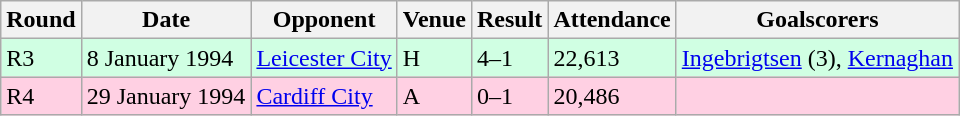<table class="wikitable">
<tr>
<th>Round</th>
<th>Date</th>
<th>Opponent</th>
<th>Venue</th>
<th>Result</th>
<th>Attendance</th>
<th>Goalscorers</th>
</tr>
<tr style="background-color: #d0ffe3;">
<td>R3</td>
<td>8 January 1994</td>
<td><a href='#'>Leicester City</a></td>
<td>H</td>
<td>4–1</td>
<td>22,613</td>
<td><a href='#'>Ingebrigtsen</a> (3), <a href='#'>Kernaghan</a></td>
</tr>
<tr style="background-color: #ffd0e3;">
<td>R4</td>
<td>29 January 1994</td>
<td><a href='#'>Cardiff City</a></td>
<td>A</td>
<td>0–1</td>
<td>20,486</td>
<td></td>
</tr>
</table>
